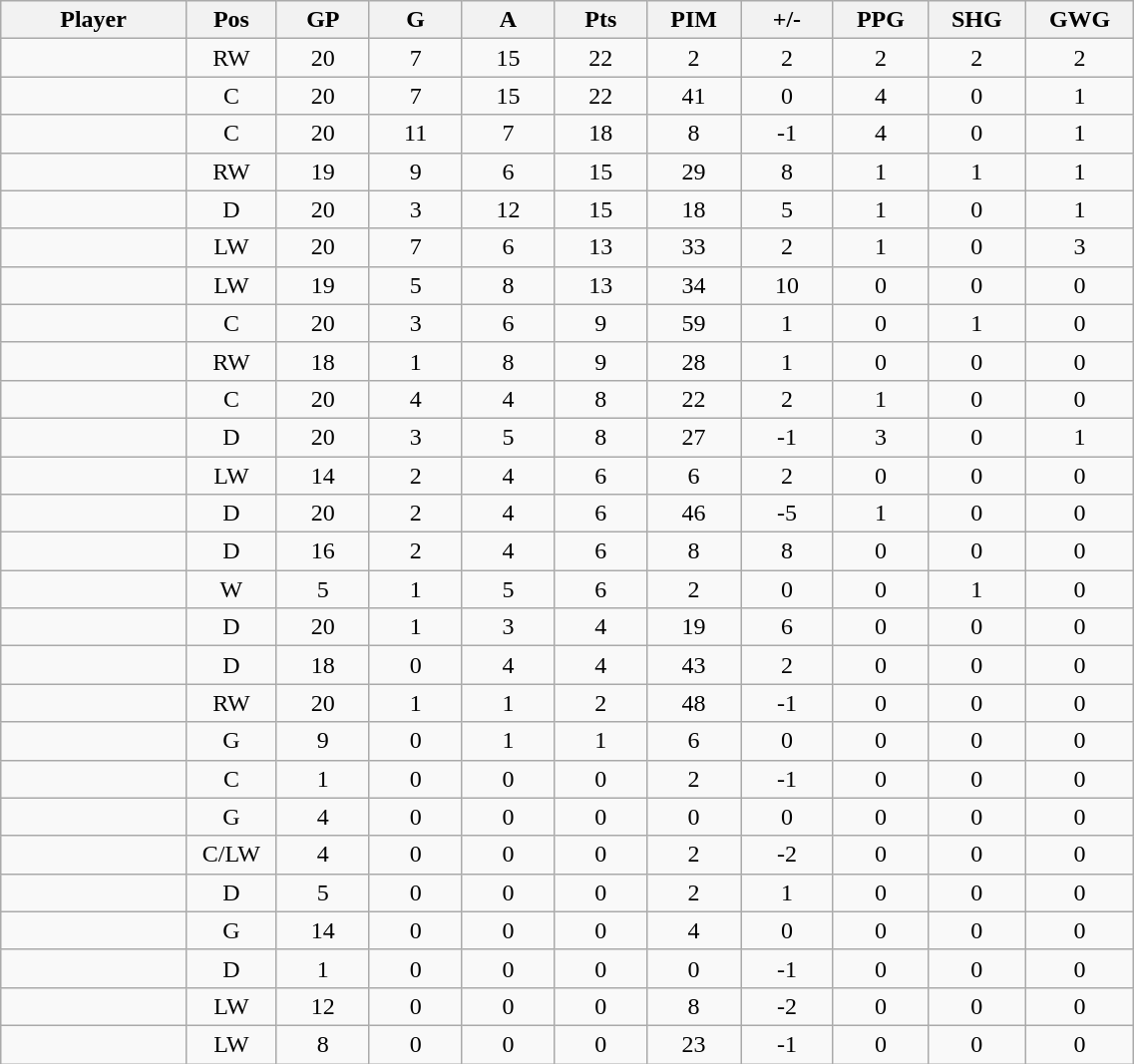<table class="wikitable sortable" width="60%">
<tr>
<th width="10%">Player</th>
<th width="3%" title="Position">Pos</th>
<th width="5%" title="Games played">GP</th>
<th width="5%" title="Goals">G</th>
<th width="5%" title="Assists">A</th>
<th width="5%" title="Points">Pts</th>
<th width="5%" title="Penalties in Minutes">PIM</th>
<th width="5%" title="Plus/minus">+/-</th>
<th width="5%" title="Power play goals">PPG</th>
<th width="5%" title="Short-handed goals">SHG</th>
<th width="5%" title="Game-winning goals">GWG</th>
</tr>
<tr align="center">
<td align="right"></td>
<td>RW</td>
<td>20</td>
<td>7</td>
<td>15</td>
<td>22</td>
<td>2</td>
<td>2</td>
<td>2</td>
<td>2</td>
<td>2</td>
</tr>
<tr align="center">
<td align="right"></td>
<td>C</td>
<td>20</td>
<td>7</td>
<td>15</td>
<td>22</td>
<td>41</td>
<td>0</td>
<td>4</td>
<td>0</td>
<td>1</td>
</tr>
<tr align="center">
<td align="right"></td>
<td>C</td>
<td>20</td>
<td>11</td>
<td>7</td>
<td>18</td>
<td>8</td>
<td>-1</td>
<td>4</td>
<td>0</td>
<td>1</td>
</tr>
<tr align="center">
<td align="right"></td>
<td>RW</td>
<td>19</td>
<td>9</td>
<td>6</td>
<td>15</td>
<td>29</td>
<td>8</td>
<td>1</td>
<td>1</td>
<td>1</td>
</tr>
<tr align="center">
<td align="right"></td>
<td>D</td>
<td>20</td>
<td>3</td>
<td>12</td>
<td>15</td>
<td>18</td>
<td>5</td>
<td>1</td>
<td>0</td>
<td>1</td>
</tr>
<tr align="center">
<td align="right"></td>
<td>LW</td>
<td>20</td>
<td>7</td>
<td>6</td>
<td>13</td>
<td>33</td>
<td>2</td>
<td>1</td>
<td>0</td>
<td>3</td>
</tr>
<tr align="center">
<td align="right"></td>
<td>LW</td>
<td>19</td>
<td>5</td>
<td>8</td>
<td>13</td>
<td>34</td>
<td>10</td>
<td>0</td>
<td>0</td>
<td>0</td>
</tr>
<tr align="center">
<td align="right"></td>
<td>C</td>
<td>20</td>
<td>3</td>
<td>6</td>
<td>9</td>
<td>59</td>
<td>1</td>
<td>0</td>
<td>1</td>
<td>0</td>
</tr>
<tr align="center">
<td align="right"></td>
<td>RW</td>
<td>18</td>
<td>1</td>
<td>8</td>
<td>9</td>
<td>28</td>
<td>1</td>
<td>0</td>
<td>0</td>
<td>0</td>
</tr>
<tr align="center">
<td align="right"></td>
<td>C</td>
<td>20</td>
<td>4</td>
<td>4</td>
<td>8</td>
<td>22</td>
<td>2</td>
<td>1</td>
<td>0</td>
<td>0</td>
</tr>
<tr align="center">
<td align="right"></td>
<td>D</td>
<td>20</td>
<td>3</td>
<td>5</td>
<td>8</td>
<td>27</td>
<td>-1</td>
<td>3</td>
<td>0</td>
<td>1</td>
</tr>
<tr align="center">
<td align="right"></td>
<td>LW</td>
<td>14</td>
<td>2</td>
<td>4</td>
<td>6</td>
<td>6</td>
<td>2</td>
<td>0</td>
<td>0</td>
<td>0</td>
</tr>
<tr align="center">
<td align="right"></td>
<td>D</td>
<td>20</td>
<td>2</td>
<td>4</td>
<td>6</td>
<td>46</td>
<td>-5</td>
<td>1</td>
<td>0</td>
<td>0</td>
</tr>
<tr align="center">
<td align="right"></td>
<td>D</td>
<td>16</td>
<td>2</td>
<td>4</td>
<td>6</td>
<td>8</td>
<td>8</td>
<td>0</td>
<td>0</td>
<td>0</td>
</tr>
<tr align="center">
<td align="right"></td>
<td>W</td>
<td>5</td>
<td>1</td>
<td>5</td>
<td>6</td>
<td>2</td>
<td>0</td>
<td>0</td>
<td>1</td>
<td>0</td>
</tr>
<tr align="center">
<td align="right"></td>
<td>D</td>
<td>20</td>
<td>1</td>
<td>3</td>
<td>4</td>
<td>19</td>
<td>6</td>
<td>0</td>
<td>0</td>
<td>0</td>
</tr>
<tr align="center">
<td align="right"></td>
<td>D</td>
<td>18</td>
<td>0</td>
<td>4</td>
<td>4</td>
<td>43</td>
<td>2</td>
<td>0</td>
<td>0</td>
<td>0</td>
</tr>
<tr align="center">
<td align="right"></td>
<td>RW</td>
<td>20</td>
<td>1</td>
<td>1</td>
<td>2</td>
<td>48</td>
<td>-1</td>
<td>0</td>
<td>0</td>
<td>0</td>
</tr>
<tr align="center">
<td align="right"></td>
<td>G</td>
<td>9</td>
<td>0</td>
<td>1</td>
<td>1</td>
<td>6</td>
<td>0</td>
<td>0</td>
<td>0</td>
<td>0</td>
</tr>
<tr align="center">
<td align="right"></td>
<td>C</td>
<td>1</td>
<td>0</td>
<td>0</td>
<td>0</td>
<td>2</td>
<td>-1</td>
<td>0</td>
<td>0</td>
<td>0</td>
</tr>
<tr align="center">
<td align="right"></td>
<td>G</td>
<td>4</td>
<td>0</td>
<td>0</td>
<td>0</td>
<td>0</td>
<td>0</td>
<td>0</td>
<td>0</td>
<td>0</td>
</tr>
<tr align="center">
<td align="right"></td>
<td>C/LW</td>
<td>4</td>
<td>0</td>
<td>0</td>
<td>0</td>
<td>2</td>
<td>-2</td>
<td>0</td>
<td>0</td>
<td>0</td>
</tr>
<tr align="center">
<td align="right"></td>
<td>D</td>
<td>5</td>
<td>0</td>
<td>0</td>
<td>0</td>
<td>2</td>
<td>1</td>
<td>0</td>
<td>0</td>
<td>0</td>
</tr>
<tr align="center">
<td align="right"></td>
<td>G</td>
<td>14</td>
<td>0</td>
<td>0</td>
<td>0</td>
<td>4</td>
<td>0</td>
<td>0</td>
<td>0</td>
<td>0</td>
</tr>
<tr align="center">
<td align="right"></td>
<td>D</td>
<td>1</td>
<td>0</td>
<td>0</td>
<td>0</td>
<td>0</td>
<td>-1</td>
<td>0</td>
<td>0</td>
<td>0</td>
</tr>
<tr align="center">
<td align="right"></td>
<td>LW</td>
<td>12</td>
<td>0</td>
<td>0</td>
<td>0</td>
<td>8</td>
<td>-2</td>
<td>0</td>
<td>0</td>
<td>0</td>
</tr>
<tr align="center">
<td align="right"></td>
<td>LW</td>
<td>8</td>
<td>0</td>
<td>0</td>
<td>0</td>
<td>23</td>
<td>-1</td>
<td>0</td>
<td>0</td>
<td>0</td>
</tr>
</table>
